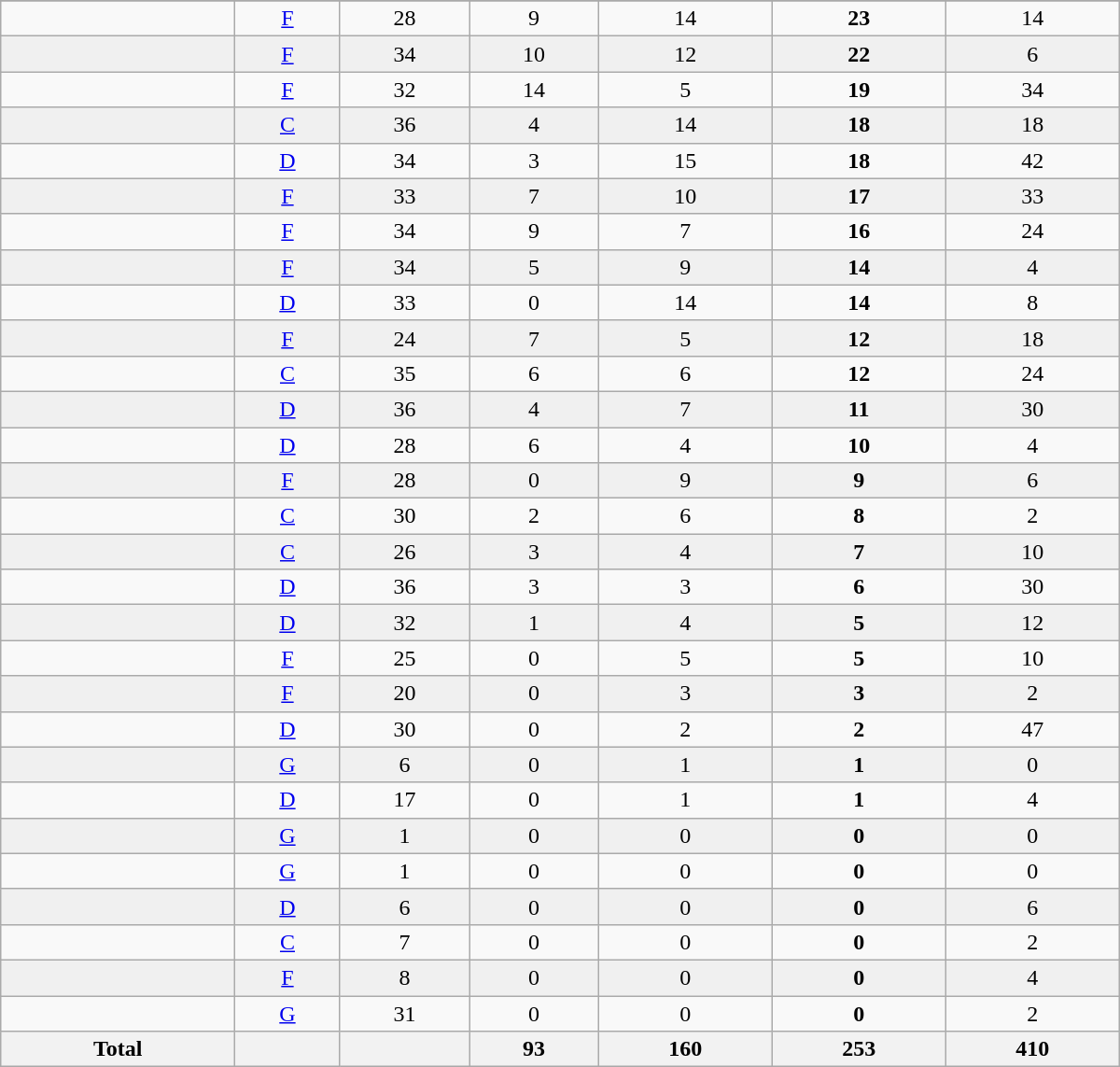<table class="wikitable sortable" width ="800">
<tr align="center">
</tr>
<tr align="center" bgcolor="">
<td></td>
<td><a href='#'>F</a></td>
<td>28</td>
<td>9</td>
<td>14</td>
<td><strong>23</strong></td>
<td>14</td>
</tr>
<tr align="center" bgcolor="f0f0f0">
<td></td>
<td><a href='#'>F</a></td>
<td>34</td>
<td>10</td>
<td>12</td>
<td><strong>22</strong></td>
<td>6</td>
</tr>
<tr align="center" bgcolor="">
<td></td>
<td><a href='#'>F</a></td>
<td>32</td>
<td>14</td>
<td>5</td>
<td><strong>19</strong></td>
<td>34</td>
</tr>
<tr align="center" bgcolor="f0f0f0">
<td></td>
<td><a href='#'>C</a></td>
<td>36</td>
<td>4</td>
<td>14</td>
<td><strong>18</strong></td>
<td>18</td>
</tr>
<tr align="center" bgcolor="">
<td></td>
<td><a href='#'>D</a></td>
<td>34</td>
<td>3</td>
<td>15</td>
<td><strong>18</strong></td>
<td>42</td>
</tr>
<tr align="center" bgcolor="f0f0f0">
<td></td>
<td><a href='#'>F</a></td>
<td>33</td>
<td>7</td>
<td>10</td>
<td><strong>17</strong></td>
<td>33</td>
</tr>
<tr align="center" bgcolor="">
<td></td>
<td><a href='#'>F</a></td>
<td>34</td>
<td>9</td>
<td>7</td>
<td><strong>16</strong></td>
<td>24</td>
</tr>
<tr align="center" bgcolor="f0f0f0">
<td></td>
<td><a href='#'>F</a></td>
<td>34</td>
<td>5</td>
<td>9</td>
<td><strong>14</strong></td>
<td>4</td>
</tr>
<tr align="center" bgcolor="">
<td></td>
<td><a href='#'>D</a></td>
<td>33</td>
<td>0</td>
<td>14</td>
<td><strong>14</strong></td>
<td>8</td>
</tr>
<tr align="center" bgcolor="f0f0f0">
<td></td>
<td><a href='#'>F</a></td>
<td>24</td>
<td>7</td>
<td>5</td>
<td><strong>12</strong></td>
<td>18</td>
</tr>
<tr align="center" bgcolor="">
<td></td>
<td><a href='#'>C</a></td>
<td>35</td>
<td>6</td>
<td>6</td>
<td><strong>12</strong></td>
<td>24</td>
</tr>
<tr align="center" bgcolor="f0f0f0">
<td></td>
<td><a href='#'>D</a></td>
<td>36</td>
<td>4</td>
<td>7</td>
<td><strong>11</strong></td>
<td>30</td>
</tr>
<tr align="center" bgcolor="">
<td></td>
<td><a href='#'>D</a></td>
<td>28</td>
<td>6</td>
<td>4</td>
<td><strong>10</strong></td>
<td>4</td>
</tr>
<tr align="center" bgcolor="f0f0f0">
<td></td>
<td><a href='#'>F</a></td>
<td>28</td>
<td>0</td>
<td>9</td>
<td><strong>9</strong></td>
<td>6</td>
</tr>
<tr align="center" bgcolor="">
<td></td>
<td><a href='#'>C</a></td>
<td>30</td>
<td>2</td>
<td>6</td>
<td><strong>8</strong></td>
<td>2</td>
</tr>
<tr align="center" bgcolor="f0f0f0">
<td></td>
<td><a href='#'>C</a></td>
<td>26</td>
<td>3</td>
<td>4</td>
<td><strong>7</strong></td>
<td>10</td>
</tr>
<tr align="center" bgcolor="">
<td></td>
<td><a href='#'>D</a></td>
<td>36</td>
<td>3</td>
<td>3</td>
<td><strong>6</strong></td>
<td>30</td>
</tr>
<tr align="center" bgcolor="f0f0f0">
<td></td>
<td><a href='#'>D</a></td>
<td>32</td>
<td>1</td>
<td>4</td>
<td><strong>5</strong></td>
<td>12</td>
</tr>
<tr align="center" bgcolor="">
<td></td>
<td><a href='#'>F</a></td>
<td>25</td>
<td>0</td>
<td>5</td>
<td><strong>5</strong></td>
<td>10</td>
</tr>
<tr align="center" bgcolor="f0f0f0">
<td></td>
<td><a href='#'>F</a></td>
<td>20</td>
<td>0</td>
<td>3</td>
<td><strong>3</strong></td>
<td>2</td>
</tr>
<tr align="center" bgcolor="">
<td></td>
<td><a href='#'>D</a></td>
<td>30</td>
<td>0</td>
<td>2</td>
<td><strong>2</strong></td>
<td>47</td>
</tr>
<tr align="center" bgcolor="f0f0f0">
<td></td>
<td><a href='#'>G</a></td>
<td>6</td>
<td>0</td>
<td>1</td>
<td><strong>1</strong></td>
<td>0</td>
</tr>
<tr align="center" bgcolor="">
<td></td>
<td><a href='#'>D</a></td>
<td>17</td>
<td>0</td>
<td>1</td>
<td><strong>1</strong></td>
<td>4</td>
</tr>
<tr align="center" bgcolor="f0f0f0">
<td></td>
<td><a href='#'>G</a></td>
<td>1</td>
<td>0</td>
<td>0</td>
<td><strong>0</strong></td>
<td>0</td>
</tr>
<tr align="center" bgcolor="">
<td></td>
<td><a href='#'>G</a></td>
<td>1</td>
<td>0</td>
<td>0</td>
<td><strong>0</strong></td>
<td>0</td>
</tr>
<tr align="center" bgcolor="f0f0f0">
<td></td>
<td><a href='#'>D</a></td>
<td>6</td>
<td>0</td>
<td>0</td>
<td><strong>0</strong></td>
<td>6</td>
</tr>
<tr align="center" bgcolor="">
<td></td>
<td><a href='#'>C</a></td>
<td>7</td>
<td>0</td>
<td>0</td>
<td><strong>0</strong></td>
<td>2</td>
</tr>
<tr align="center" bgcolor="f0f0f0">
<td></td>
<td><a href='#'>F</a></td>
<td>8</td>
<td>0</td>
<td>0</td>
<td><strong>0</strong></td>
<td>4</td>
</tr>
<tr align="center" bgcolor="">
<td></td>
<td><a href='#'>G</a></td>
<td>31</td>
<td>0</td>
<td>0</td>
<td><strong>0</strong></td>
<td>2</td>
</tr>
<tr>
<th>Total</th>
<th></th>
<th></th>
<th>93</th>
<th>160</th>
<th>253</th>
<th>410</th>
</tr>
</table>
